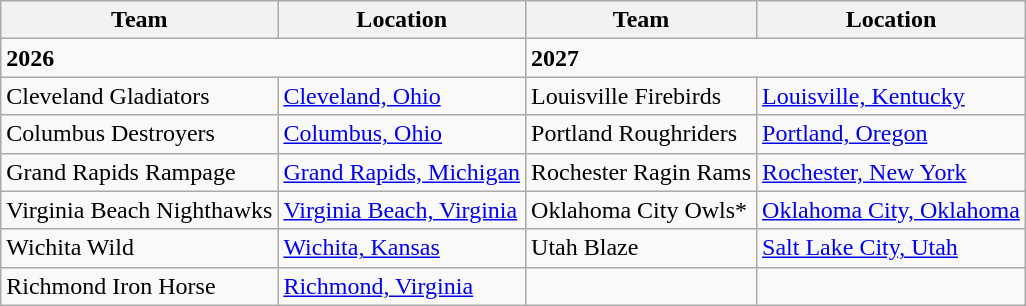<table class="wikitable">
<tr>
<th>Team</th>
<th>Location</th>
<th>Team</th>
<th>Location</th>
</tr>
<tr>
<td colspan="2"><strong>2026</strong></td>
<td colspan="2"><strong>2027</strong></td>
</tr>
<tr>
<td>Cleveland Gladiators</td>
<td><a href='#'>Cleveland, Ohio</a></td>
<td>Louisville Firebirds</td>
<td><a href='#'>Louisville, Kentucky</a></td>
</tr>
<tr>
<td>Columbus Destroyers</td>
<td><a href='#'>Columbus, Ohio</a></td>
<td>Portland Roughriders</td>
<td><a href='#'>Portland, Oregon</a></td>
</tr>
<tr>
<td>Grand Rapids Rampage</td>
<td><a href='#'>Grand Rapids, Michigan</a></td>
<td>Rochester Ragin Rams</td>
<td><a href='#'>Rochester, New York</a></td>
</tr>
<tr>
<td>Virginia Beach Nighthawks</td>
<td><a href='#'>Virginia Beach, Virginia</a></td>
<td>Oklahoma City Owls*</td>
<td><a href='#'>Oklahoma City, Oklahoma</a></td>
</tr>
<tr>
<td>Wichita Wild</td>
<td><a href='#'>Wichita, Kansas</a></td>
<td>Utah Blaze</td>
<td><a href='#'>Salt Lake City, Utah</a></td>
</tr>
<tr>
<td>Richmond Iron Horse</td>
<td><a href='#'>Richmond, Virginia</a></td>
<td></td>
<td></td>
</tr>
</table>
